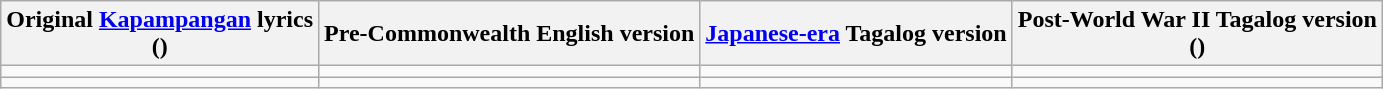<table class="wikitable">
<tr>
<th>Original <a href='#'>Kapampangan</a> lyrics<br>()</th>
<th>Pre-Commonwealth English version</th>
<th><a href='#'>Japanese-era</a> Tagalog version</th>
<th>Post-World War II Tagalog version<br>()</th>
</tr>
<tr style="vertical-align:top; white-space:nowrap;">
<td></td>
<td></td>
<td></td>
<td></td>
</tr>
<tr>
<td></td>
<td></td>
<td></td>
<td></td>
</tr>
</table>
